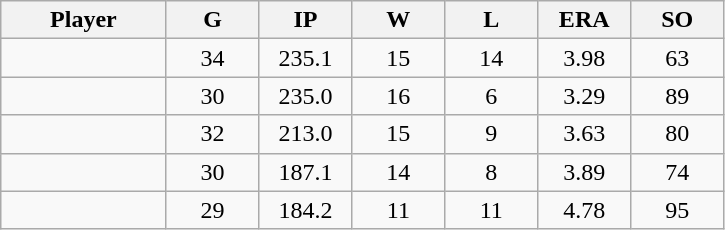<table class="wikitable sortable">
<tr>
<th bgcolor="#DDDDFF" width="16%">Player</th>
<th bgcolor="#DDDDFF" width="9%">G</th>
<th bgcolor="#DDDDFF" width="9%">IP</th>
<th bgcolor="#DDDDFF" width="9%">W</th>
<th bgcolor="#DDDDFF" width="9%">L</th>
<th bgcolor="#DDDDFF" width="9%">ERA</th>
<th bgcolor="#DDDDFF" width="9%">SO</th>
</tr>
<tr align="center">
<td></td>
<td>34</td>
<td>235.1</td>
<td>15</td>
<td>14</td>
<td>3.98</td>
<td>63</td>
</tr>
<tr align="center">
<td></td>
<td>30</td>
<td>235.0</td>
<td>16</td>
<td>6</td>
<td>3.29</td>
<td>89</td>
</tr>
<tr align="center">
<td></td>
<td>32</td>
<td>213.0</td>
<td>15</td>
<td>9</td>
<td>3.63</td>
<td>80</td>
</tr>
<tr align="center">
<td></td>
<td>30</td>
<td>187.1</td>
<td>14</td>
<td>8</td>
<td>3.89</td>
<td>74</td>
</tr>
<tr align="center">
<td></td>
<td>29</td>
<td>184.2</td>
<td>11</td>
<td>11</td>
<td>4.78</td>
<td>95</td>
</tr>
</table>
